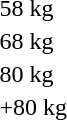<table>
<tr>
<td rowspan=2>58 kg<br></td>
<td rowspan=2></td>
<td rowspan=2></td>
<td></td>
</tr>
<tr>
<td></td>
</tr>
<tr>
<td rowspan=2>68 kg<br></td>
<td rowspan=2></td>
<td rowspan=2></td>
<td></td>
</tr>
<tr>
<td></td>
</tr>
<tr>
<td rowspan=2>80 kg<br></td>
<td rowspan=2></td>
<td rowspan=2></td>
<td></td>
</tr>
<tr>
<td></td>
</tr>
<tr>
<td rowspan=2>+80 kg<br></td>
<td rowspan=2></td>
<td rowspan=2></td>
<td></td>
</tr>
<tr>
<td></td>
</tr>
</table>
